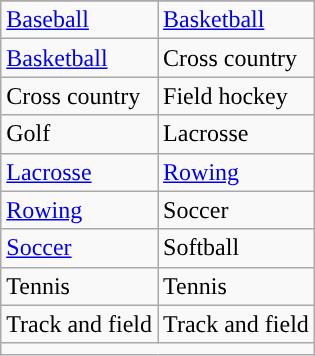<table class="wikitable" style=" ">
<tr>
</tr>
<tr>
<td><a href='#'>Baseball</a></td>
<td><a href='#'>Basketball</a></td>
</tr>
<tr>
<td><a href='#'>Basketball</a></td>
<td>Cross country</td>
</tr>
<tr>
<td>Cross country</td>
<td>Field hockey</td>
</tr>
<tr>
<td>Golf</td>
<td>Lacrosse</td>
</tr>
<tr>
<td><a href='#'>Lacrosse</a></td>
<td><a href='#'>Rowing</a></td>
</tr>
<tr>
<td><a href='#'>Rowing</a></td>
<td>Soccer</td>
</tr>
<tr>
<td><a href='#'>Soccer</a></td>
<td>Softball</td>
</tr>
<tr>
<td>Tennis</td>
<td>Tennis</td>
</tr>
<tr>
<td>Track and field</td>
<td>Track and field</td>
</tr>
<tr>
<td colspan="2"></td>
</tr>
</table>
